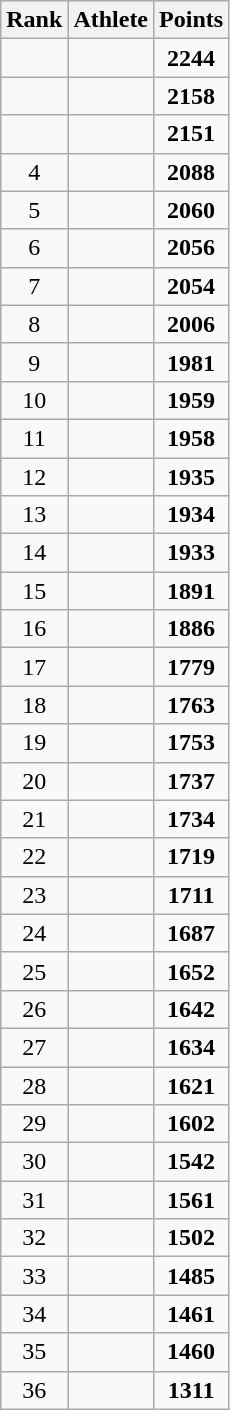<table class=wikitable style="text-align:center;">
<tr>
<th>Rank</th>
<th>Athlete</th>
<th>Points</th>
</tr>
<tr>
<td></td>
<td align=left></td>
<td><strong>2244</strong></td>
</tr>
<tr>
<td></td>
<td align=left></td>
<td><strong>2158</strong></td>
</tr>
<tr>
<td></td>
<td align=left></td>
<td><strong>2151</strong></td>
</tr>
<tr>
<td>4</td>
<td align=left></td>
<td><strong>2088</strong></td>
</tr>
<tr>
<td>5</td>
<td align=left></td>
<td><strong>2060</strong></td>
</tr>
<tr>
<td>6</td>
<td align=left></td>
<td><strong>2056</strong></td>
</tr>
<tr>
<td>7</td>
<td align=left></td>
<td><strong>2054</strong></td>
</tr>
<tr>
<td>8</td>
<td align=left></td>
<td><strong>2006</strong></td>
</tr>
<tr>
<td>9</td>
<td align=left></td>
<td><strong>1981</strong></td>
</tr>
<tr>
<td>10</td>
<td align=left></td>
<td><strong>1959</strong></td>
</tr>
<tr>
<td>11</td>
<td align=left></td>
<td><strong>1958</strong></td>
</tr>
<tr>
<td>12</td>
<td align=left></td>
<td><strong>1935</strong></td>
</tr>
<tr>
<td>13</td>
<td align=left></td>
<td><strong>1934</strong></td>
</tr>
<tr>
<td>14</td>
<td align=left></td>
<td><strong>1933</strong></td>
</tr>
<tr>
<td>15</td>
<td align=left></td>
<td><strong>1891</strong></td>
</tr>
<tr>
<td>16</td>
<td align=left></td>
<td><strong>1886</strong></td>
</tr>
<tr>
<td>17</td>
<td align=left></td>
<td><strong>1779</strong></td>
</tr>
<tr>
<td>18</td>
<td align=left></td>
<td><strong>1763</strong></td>
</tr>
<tr>
<td>19</td>
<td align=left></td>
<td><strong>1753</strong></td>
</tr>
<tr>
<td>20</td>
<td align=left></td>
<td><strong>1737</strong></td>
</tr>
<tr>
<td>21</td>
<td align=left></td>
<td><strong>1734</strong></td>
</tr>
<tr>
<td>22</td>
<td align=left></td>
<td><strong>1719</strong></td>
</tr>
<tr>
<td>23</td>
<td align=left></td>
<td><strong>1711</strong></td>
</tr>
<tr>
<td>24</td>
<td align=left></td>
<td><strong>1687</strong></td>
</tr>
<tr>
<td>25</td>
<td align=left></td>
<td><strong>1652</strong></td>
</tr>
<tr>
<td>26</td>
<td align=left></td>
<td><strong>1642</strong></td>
</tr>
<tr>
<td>27</td>
<td align=left></td>
<td><strong>1634</strong></td>
</tr>
<tr>
<td>28</td>
<td align=left></td>
<td><strong>1621</strong></td>
</tr>
<tr>
<td>29</td>
<td align=left></td>
<td><strong>1602</strong></td>
</tr>
<tr>
<td>30</td>
<td align=left></td>
<td><strong>1542</strong></td>
</tr>
<tr>
<td>31</td>
<td align=left></td>
<td><strong>1561</strong></td>
</tr>
<tr>
<td>32</td>
<td align=left></td>
<td><strong>1502</strong></td>
</tr>
<tr>
<td>33</td>
<td align=left></td>
<td><strong>1485</strong></td>
</tr>
<tr>
<td>34</td>
<td align=left></td>
<td><strong>1461</strong></td>
</tr>
<tr>
<td>35</td>
<td align=left></td>
<td><strong>1460</strong></td>
</tr>
<tr>
<td>36</td>
<td align=left></td>
<td><strong>1311</strong></td>
</tr>
</table>
